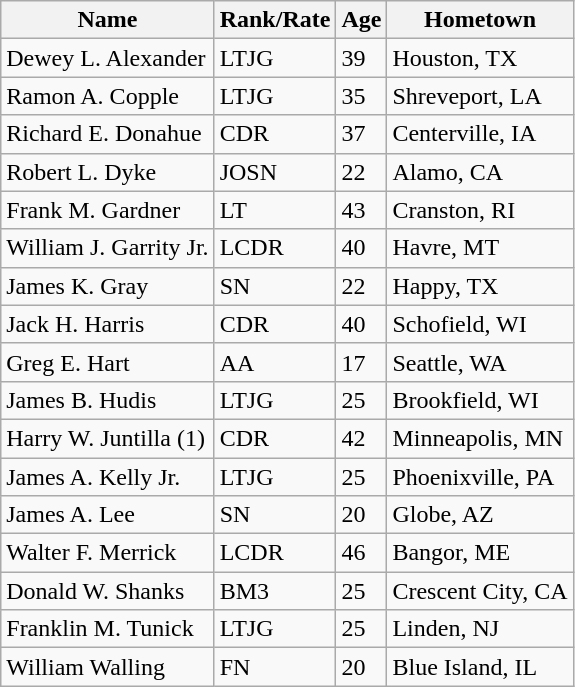<table class="wikitable">
<tr>
<th>Name</th>
<th>Rank/Rate</th>
<th>Age</th>
<th>Hometown</th>
</tr>
<tr>
<td>Dewey L. Alexander</td>
<td>LTJG</td>
<td>39</td>
<td>Houston, TX</td>
</tr>
<tr>
<td>Ramon A. Copple</td>
<td>LTJG</td>
<td>35</td>
<td>Shreveport, LA</td>
</tr>
<tr>
<td>Richard E. Donahue</td>
<td>CDR</td>
<td>37</td>
<td>Centerville, IA</td>
</tr>
<tr>
<td>Robert L. Dyke</td>
<td>JOSN</td>
<td>22</td>
<td>Alamo, CA</td>
</tr>
<tr>
<td>Frank M. Gardner</td>
<td>LT</td>
<td>43</td>
<td>Cranston, RI</td>
</tr>
<tr>
<td>William J. Garrity Jr.</td>
<td>LCDR</td>
<td>40</td>
<td>Havre, MT</td>
</tr>
<tr>
<td>James K. Gray</td>
<td>SN</td>
<td>22</td>
<td>Happy, TX</td>
</tr>
<tr>
<td>Jack H. Harris</td>
<td>CDR</td>
<td>40</td>
<td>Schofield, WI</td>
</tr>
<tr>
<td>Greg E. Hart</td>
<td>AA</td>
<td>17</td>
<td>Seattle, WA</td>
</tr>
<tr>
<td>James B. Hudis</td>
<td>LTJG</td>
<td>25</td>
<td>Brookfield, WI</td>
</tr>
<tr>
<td>Harry W. Juntilla (1)</td>
<td>CDR</td>
<td>42</td>
<td>Minneapolis, MN</td>
</tr>
<tr>
<td>James A. Kelly Jr.</td>
<td>LTJG</td>
<td>25</td>
<td>Phoenixville, PA</td>
</tr>
<tr>
<td>James A. Lee</td>
<td>SN</td>
<td>20</td>
<td>Globe, AZ</td>
</tr>
<tr>
<td>Walter F. Merrick</td>
<td>LCDR</td>
<td>46</td>
<td>Bangor, ME</td>
</tr>
<tr>
<td>Donald W. Shanks</td>
<td>BM3</td>
<td>25</td>
<td>Crescent City, CA</td>
</tr>
<tr>
<td>Franklin M. Tunick</td>
<td>LTJG</td>
<td>25</td>
<td>Linden, NJ</td>
</tr>
<tr>
<td>William Walling</td>
<td>FN</td>
<td>20</td>
<td>Blue Island, IL</td>
</tr>
</table>
